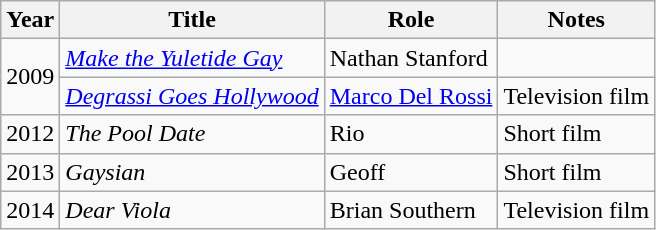<table class="wikitable">
<tr>
<th>Year</th>
<th>Title</th>
<th>Role</th>
<th>Notes</th>
</tr>
<tr>
<td rowspan="2">2009</td>
<td><em><a href='#'>Make the Yuletide Gay</a></em></td>
<td>Nathan Stanford</td>
<td></td>
</tr>
<tr>
<td><em><a href='#'>Degrassi Goes Hollywood</a></em></td>
<td><a href='#'>Marco Del Rossi</a></td>
<td>Television film</td>
</tr>
<tr>
<td>2012</td>
<td><em>The Pool Date</em></td>
<td>Rio</td>
<td>Short film</td>
</tr>
<tr>
<td>2013</td>
<td><em>Gaysian</em></td>
<td>Geoff</td>
<td>Short film</td>
</tr>
<tr>
<td>2014</td>
<td><em>Dear Viola</em></td>
<td>Brian Southern</td>
<td>Television film</td>
</tr>
</table>
